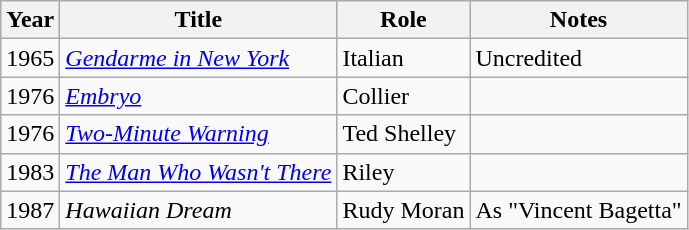<table class="wikitable">
<tr>
<th>Year</th>
<th>Title</th>
<th>Role</th>
<th>Notes</th>
</tr>
<tr>
<td>1965</td>
<td><em><a href='#'>Gendarme in New York</a></em></td>
<td>Italian</td>
<td>Uncredited</td>
</tr>
<tr>
<td>1976</td>
<td><em><a href='#'>Embryo</a></em></td>
<td>Collier</td>
<td></td>
</tr>
<tr>
<td>1976</td>
<td><em><a href='#'>Two-Minute Warning</a></em></td>
<td>Ted Shelley</td>
<td></td>
</tr>
<tr>
<td>1983</td>
<td><em><a href='#'>The Man Who Wasn't There</a></em></td>
<td>Riley</td>
<td></td>
</tr>
<tr>
<td>1987</td>
<td><em>Hawaiian Dream</em></td>
<td>Rudy Moran</td>
<td>As "Vincent Bagetta"</td>
</tr>
</table>
